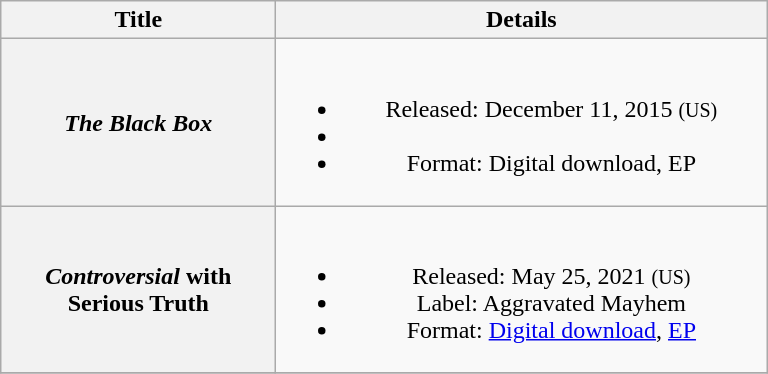<table class="wikitable plainrowheaders" style="text-align:center;">
<tr>
<th scope="col" rowspan="1" style="width:11em;">Title</th>
<th scope="col" rowspan="1" style="width:20em;">Details</th>
</tr>
<tr>
<th scope="row"><em>The Black Box</em></th>
<td><br><ul><li>Released: December 11, 2015 <small>(US)</small></li><li></li><li>Format: Digital download, EP</li></ul></td>
</tr>
<tr>
<th scope="row"><em>Controversial</em> with Serious Truth</th>
<td><br><ul><li>Released: May 25, 2021 <small>(US)</small></li><li>Label: Aggravated Mayhem</li><li>Format: <a href='#'>Digital download</a>, <a href='#'>EP</a></li></ul></td>
</tr>
<tr>
</tr>
</table>
